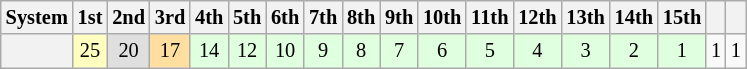<table class="wikitable" style="font-size:85%; text-align:center;">
<tr>
<th>System</th>
<th>1st</th>
<th>2nd</th>
<th>3rd</th>
<th>4th</th>
<th>5th</th>
<th>6th</th>
<th>7th</th>
<th>8th</th>
<th>9th</th>
<th>10th</th>
<th>11th</th>
<th>12th</th>
<th>13th</th>
<th>14th</th>
<th>15th</th>
<th></th>
<th></th>
</tr>
<tr>
<th></th>
<td style="background:#ffffbf;">25</td>
<td style="background:#dfdfdf;">20</td>
<td style="background:#ffdf9f;">17</td>
<td style="background:#dfffdf;">14</td>
<td style="background:#dfffdf;">12</td>
<td style="background:#dfffdf;">10</td>
<td style="background:#dfffdf;">9</td>
<td style="background:#dfffdf;">8</td>
<td style="background:#dfffdf;">7</td>
<td style="background:#dfffdf;">6</td>
<td style="background:#dfffdf;">5</td>
<td style="background:#dfffdf;">4</td>
<td style="background:#dfffdf;">3</td>
<td style="background:#dfffdf;">2</td>
<td style="background:#dfffdf;">1</td>
<td>1</td>
<td>1</td>
</tr>
</table>
